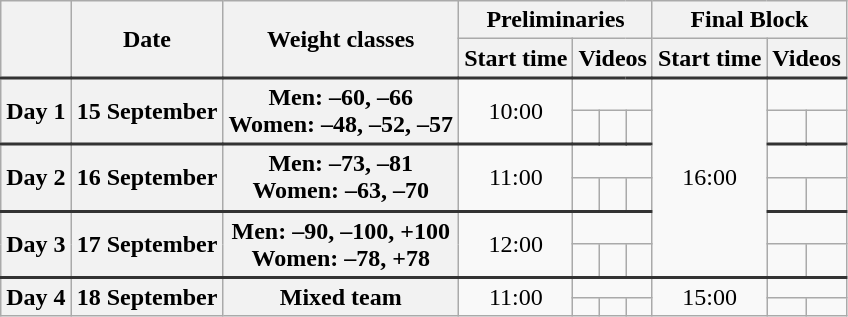<table class=wikitable style="text-align:center;">
<tr>
<th rowspan=2></th>
<th rowspan=2>Date</th>
<th rowspan=2>Weight classes</th>
<th colspan=4>Preliminaries</th>
<th colspan=3>Final Block</th>
</tr>
<tr>
<th>Start time</th>
<th colspan=3>Videos</th>
<th>Start time</th>
<th colspan=2>Videos</th>
</tr>
<tr style="border-top: 2px solid #333333;">
<th rowspan=2>Day 1</th>
<th rowspan=2>15 September</th>
<th rowspan=2>Men: –60, –66 <br> Women: –48, –52, –57</th>
<td rowspan=2>10:00</td>
<td colspan=3></td>
<td Rowspan=6>16:00</td>
<td colspan=2></td>
</tr>
<tr>
<td></td>
<td></td>
<td></td>
<td></td>
<td></td>
</tr>
<tr style="border-top: 2px solid #333333;">
<th rowspan=2>Day 2</th>
<th rowspan=2>16 September</th>
<th rowspan=2>Men: –73, –81<br> Women: –63, –70</th>
<td rowspan=2>11:00</td>
<td colspan=3></td>
<td colspan=2></td>
</tr>
<tr>
<td></td>
<td></td>
<td></td>
<td></td>
<td></td>
</tr>
<tr style="border-top: 2px solid #333333;">
<th rowspan=2>Day 3</th>
<th rowspan=2>17 September</th>
<th rowspan=2>Men: –90, –100, +100<br> Women: –78, +78</th>
<td rowspan=2>12:00</td>
<td colspan=3></td>
<td colspan=2></td>
</tr>
<tr>
<td></td>
<td></td>
<td></td>
<td></td>
<td></td>
</tr>
<tr style="border-top: 2px solid #333333;">
<th rowspan=2>Day 4</th>
<th rowspan=2>18 September</th>
<th rowspan=2>Mixed team</th>
<td rowspan=2>11:00</td>
<td colspan=3></td>
<td rowspan=2>15:00</td>
<td colspan=2></td>
</tr>
<tr>
<td></td>
<td></td>
<td></td>
<td></td>
<td></td>
</tr>
</table>
